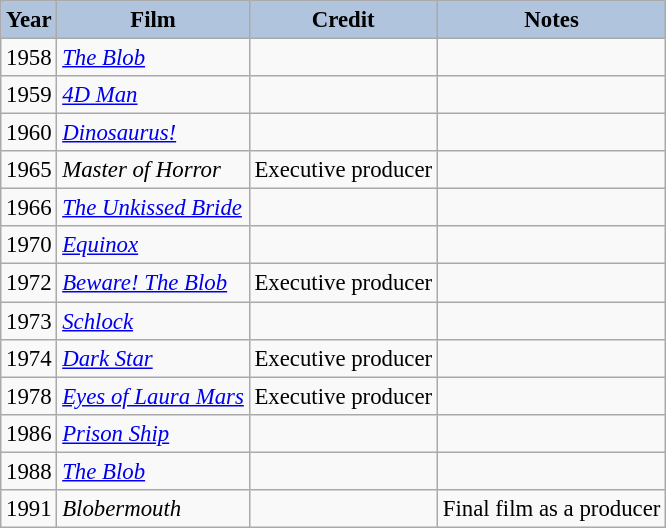<table class="wikitable" style="font-size:95%;">
<tr>
<th style="background:#B0C4DE;">Year</th>
<th style="background:#B0C4DE;">Film</th>
<th style="background:#B0C4DE;">Credit</th>
<th style="background:#B0C4DE;">Notes</th>
</tr>
<tr>
<td>1958</td>
<td><em><a href='#'>The Blob</a></em></td>
<td></td>
<td></td>
</tr>
<tr>
<td>1959</td>
<td><em><a href='#'>4D Man</a></em></td>
<td></td>
<td></td>
</tr>
<tr>
<td>1960</td>
<td><em><a href='#'>Dinosaurus!</a></em></td>
<td></td>
<td></td>
</tr>
<tr>
<td>1965</td>
<td><em>Master of Horror</em></td>
<td>Executive producer</td>
<td></td>
</tr>
<tr>
<td>1966</td>
<td><em><a href='#'>The Unkissed Bride</a></em></td>
<td></td>
<td></td>
</tr>
<tr>
<td>1970</td>
<td><em><a href='#'>Equinox</a></em></td>
<td></td>
<td></td>
</tr>
<tr>
<td>1972</td>
<td><em><a href='#'>Beware! The Blob</a></em></td>
<td>Executive producer</td>
<td></td>
</tr>
<tr>
<td>1973</td>
<td><em><a href='#'>Schlock</a></em></td>
<td></td>
<td></td>
</tr>
<tr>
<td>1974</td>
<td><em><a href='#'>Dark Star</a></em></td>
<td>Executive producer</td>
<td></td>
</tr>
<tr>
<td>1978</td>
<td><em><a href='#'>Eyes of Laura Mars</a></em></td>
<td>Executive producer</td>
<td></td>
</tr>
<tr>
<td>1986</td>
<td><em><a href='#'>Prison Ship</a></em></td>
<td></td>
<td></td>
</tr>
<tr>
<td>1988</td>
<td><em><a href='#'>The Blob</a></em></td>
<td></td>
<td></td>
</tr>
<tr>
<td>1991</td>
<td><em>Blobermouth</em></td>
<td></td>
<td>Final film as a producer</td>
</tr>
</table>
